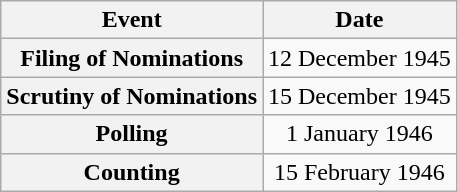<table class="wikitable" style="text-align:center">
<tr>
<th>Event</th>
<th>Date</th>
</tr>
<tr>
<th>Filing of Nominations</th>
<td>12 December 1945</td>
</tr>
<tr>
<th>Scrutiny of Nominations</th>
<td>15 December 1945</td>
</tr>
<tr>
<th>Polling</th>
<td>1 January 1946</td>
</tr>
<tr>
<th>Counting</th>
<td>15 February 1946</td>
</tr>
</table>
